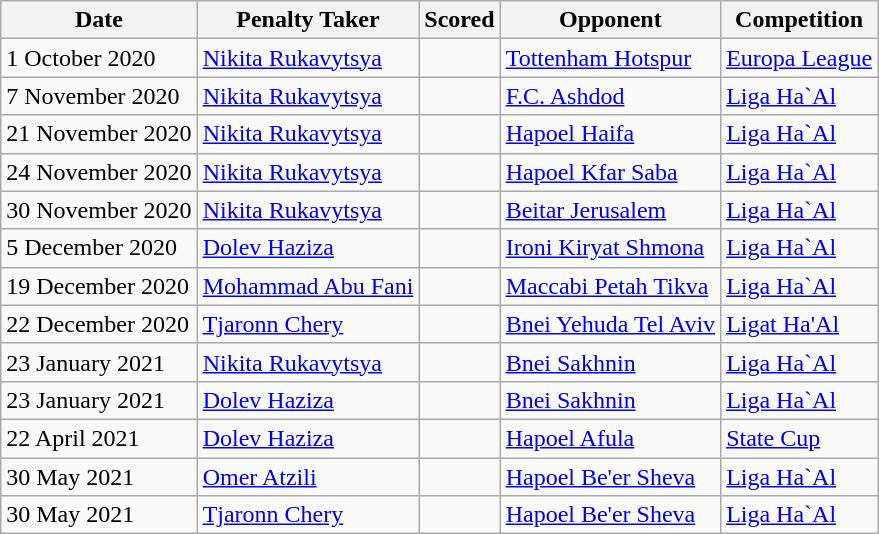<table class="wikitable">
<tr>
<th>Date</th>
<th>Penalty Taker</th>
<th>Scored</th>
<th>Opponent</th>
<th>Competition</th>
</tr>
<tr>
<td>1 October 2020</td>
<td>  <a href='#'>Nikita Rukavytsya</a></td>
<td></td>
<td><a href='#'>Tottenham Hotspur</a></td>
<td><a href='#'>Europa League</a></td>
</tr>
<tr>
<td>7 November 2020</td>
<td>  <a href='#'>Nikita Rukavytsya</a></td>
<td></td>
<td><a href='#'>F.C. Ashdod</a></td>
<td><a href='#'>Liga Ha`Al</a></td>
</tr>
<tr>
<td>21 November 2020</td>
<td>  <a href='#'>Nikita Rukavytsya</a></td>
<td></td>
<td><a href='#'>Hapoel Haifa</a></td>
<td><a href='#'>Liga Ha`Al</a></td>
</tr>
<tr>
<td>24 November 2020</td>
<td>  <a href='#'>Nikita Rukavytsya</a></td>
<td></td>
<td><a href='#'>Hapoel Kfar Saba</a></td>
<td><a href='#'>Liga Ha`Al</a></td>
</tr>
<tr>
<td>30 November 2020</td>
<td>  <a href='#'>Nikita Rukavytsya</a></td>
<td></td>
<td><a href='#'>Beitar Jerusalem</a></td>
<td><a href='#'>Liga Ha`Al</a></td>
</tr>
<tr>
<td>5 December 2020</td>
<td> <a href='#'>Dolev Haziza</a></td>
<td></td>
<td><a href='#'>Ironi Kiryat Shmona</a></td>
<td><a href='#'>Liga Ha`Al</a></td>
</tr>
<tr>
<td>19 December 2020</td>
<td> <a href='#'>Mohammad Abu Fani</a></td>
<td></td>
<td><a href='#'>Maccabi Petah Tikva</a></td>
<td><a href='#'>Liga Ha`Al</a></td>
</tr>
<tr>
<td>22 December 2020</td>
<td>  <a href='#'>Tjaronn Chery</a></td>
<td></td>
<td><a href='#'>Bnei Yehuda Tel Aviv</a></td>
<td><a href='#'>Ligat Ha'Al</a></td>
</tr>
<tr>
<td>23 January 2021</td>
<td>  <a href='#'>Nikita Rukavytsya</a></td>
<td></td>
<td><a href='#'>Bnei Sakhnin</a></td>
<td><a href='#'>Liga Ha`Al</a></td>
</tr>
<tr>
<td>23 January 2021</td>
<td> <a href='#'>Dolev Haziza</a></td>
<td></td>
<td><a href='#'>Bnei Sakhnin</a></td>
<td><a href='#'>Liga Ha`Al</a></td>
</tr>
<tr>
<td>22 April 2021</td>
<td> <a href='#'>Dolev Haziza</a></td>
<td></td>
<td><a href='#'>Hapoel Afula</a></td>
<td><a href='#'>State Cup</a></td>
</tr>
<tr>
<td>30 May 2021</td>
<td> <a href='#'>Omer Atzili</a></td>
<td></td>
<td><a href='#'>Hapoel Be'er Sheva</a></td>
<td><a href='#'>Liga Ha`Al</a></td>
</tr>
<tr>
<td>30 May 2021</td>
<td>  <a href='#'>Tjaronn Chery</a></td>
<td></td>
<td><a href='#'>Hapoel Be'er Sheva</a></td>
<td><a href='#'>Liga Ha`Al</a></td>
</tr>
</table>
